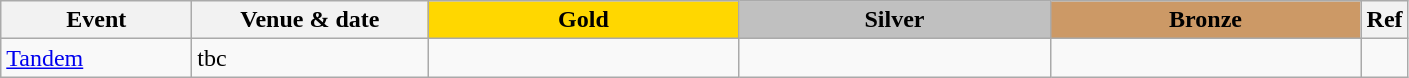<table class="wikitable" style="font-size: 100%">
<tr>
<th width=120>Event</th>
<th width=150>Venue & date</th>
<th width=200 style="background-color: gold;">Gold</th>
<th width=200 style="background-color: silver;">Silver</th>
<th width=200 style="background-color: #cc9966;">Bronze</th>
<th width=20>Ref</th>
</tr>
<tr>
<td><a href='#'>Tandem</a></td>
<td>tbc</td>
<td></td>
<td></td>
<td></td>
<td></td>
</tr>
</table>
